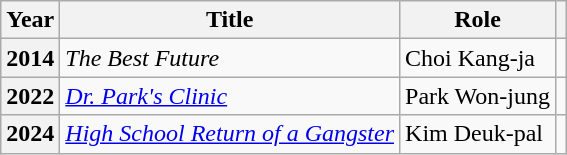<table class="wikitable plainrowheaders">
<tr>
<th scope="col">Year</th>
<th scope="col">Title</th>
<th scope="col">Role</th>
<th scope="col" class="unsortable"></th>
</tr>
<tr>
<th scope="row">2014</th>
<td><em>The Best Future</em></td>
<td>Choi Kang-ja</td>
<td></td>
</tr>
<tr>
<th scope="row">2022</th>
<td><em><a href='#'>Dr. Park's Clinic</a></em></td>
<td>Park Won-jung</td>
<td></td>
</tr>
<tr>
<th scope="row">2024</th>
<td><em><a href='#'>High School Return of a Gangster</a></em></td>
<td>Kim Deuk-pal</td>
<td></td>
</tr>
</table>
